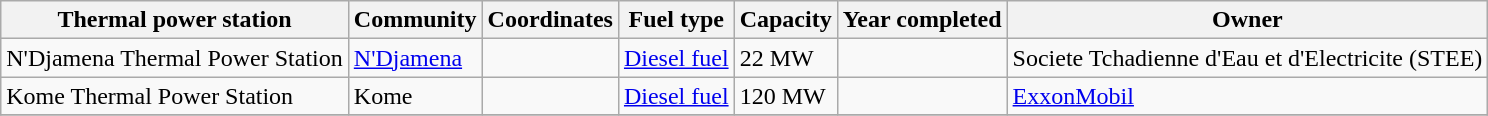<table class="wikitable sortable">
<tr>
<th>Thermal power station</th>
<th>Community</th>
<th>Coordinates</th>
<th>Fuel type</th>
<th>Capacity</th>
<th>Year completed</th>
<th>Owner</th>
</tr>
<tr>
<td>N'Djamena Thermal Power Station</td>
<td><a href='#'>N'Djamena</a></td>
<td></td>
<td><a href='#'>Diesel fuel</a></td>
<td>22 MW</td>
<td></td>
<td>Societe Tchadienne d'Eau et d'Electricite (STEE)</td>
</tr>
<tr>
<td>Kome Thermal Power Station</td>
<td>Kome</td>
<td></td>
<td><a href='#'>Diesel fuel</a></td>
<td>120 MW</td>
<td></td>
<td><a href='#'>ExxonMobil</a></td>
</tr>
<tr>
</tr>
</table>
